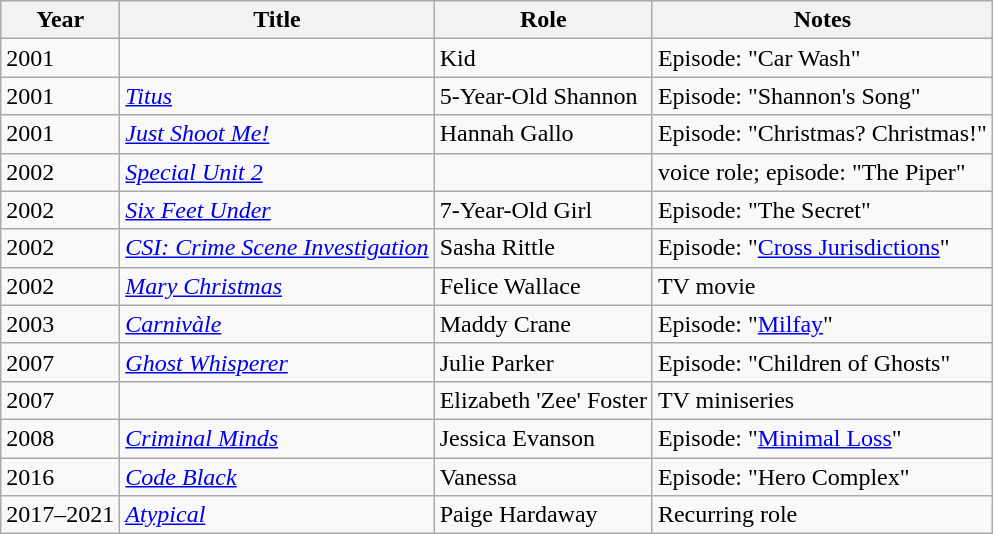<table class="wikitable sortable">
<tr>
<th>Year</th>
<th>Title</th>
<th>Role</th>
<th class="unsortable">Notes</th>
</tr>
<tr>
<td>2001</td>
<td><em></em></td>
<td>Kid</td>
<td>Episode: "Car Wash"</td>
</tr>
<tr>
<td>2001</td>
<td><em><a href='#'>Titus</a></em></td>
<td>5-Year-Old Shannon</td>
<td>Episode: "Shannon's Song"</td>
</tr>
<tr>
<td>2001</td>
<td><em><a href='#'>Just Shoot Me!</a></em></td>
<td>Hannah Gallo</td>
<td>Episode: "Christmas? Christmas!"</td>
</tr>
<tr>
<td>2002</td>
<td><em><a href='#'>Special Unit 2</a></em></td>
<td></td>
<td>voice role; episode: "The Piper"</td>
</tr>
<tr>
<td>2002</td>
<td><em><a href='#'>Six Feet Under</a></em></td>
<td>7-Year-Old Girl</td>
<td>Episode: "The Secret"</td>
</tr>
<tr>
<td>2002</td>
<td><em><a href='#'>CSI: Crime Scene Investigation</a></em></td>
<td>Sasha Rittle</td>
<td>Episode: "<a href='#'>Cross Jurisdictions</a>"</td>
</tr>
<tr>
<td>2002</td>
<td><em><a href='#'>Mary Christmas</a></em></td>
<td>Felice Wallace</td>
<td>TV movie</td>
</tr>
<tr>
<td>2003</td>
<td><em><a href='#'>Carnivàle</a></em></td>
<td>Maddy Crane</td>
<td>Episode: "<a href='#'>Milfay</a>"</td>
</tr>
<tr>
<td>2007</td>
<td><em><a href='#'>Ghost Whisperer</a></em></td>
<td>Julie Parker</td>
<td>Episode: "Children of Ghosts"</td>
</tr>
<tr>
<td>2007</td>
<td><em></em></td>
<td>Elizabeth 'Zee' Foster</td>
<td>TV miniseries</td>
</tr>
<tr>
<td>2008</td>
<td><em><a href='#'>Criminal Minds</a></em></td>
<td>Jessica Evanson</td>
<td>Episode: "<a href='#'>Minimal Loss</a>"</td>
</tr>
<tr>
<td>2016</td>
<td><em><a href='#'>Code Black</a></em></td>
<td>Vanessa</td>
<td>Episode: "Hero Complex"</td>
</tr>
<tr>
<td>2017–2021</td>
<td><em><a href='#'>Atypical</a></em></td>
<td>Paige Hardaway</td>
<td>Recurring role</td>
</tr>
</table>
